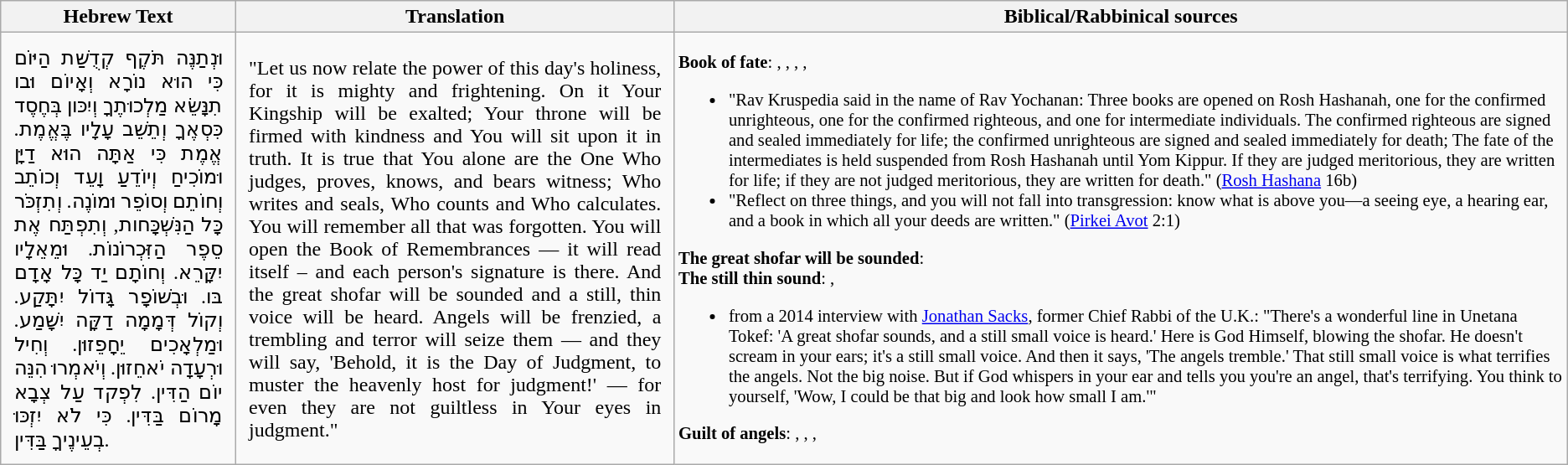<table class="wikitable">
<tr>
<th>Hebrew Text</th>
<th>Translation</th>
<th>Biblical/Rabbinical sources</th>
</tr>
<tr>
<td style="width:15%; text-align:justify; padding:10px">וּנְתַנֶּה תֹּקֶף קְדֻשַּׁת הַיּוֹם כִּי הוּא נוֹרָא וְאָיוֹם וּבו תִנָּשֵׂא מַלְכוּתֶךָ וְיִכּון בְּחֶסֶד כִּסְאֶךָ וְתֵשֵׁב עָלָיו בֶּאֱמֶת. אֱמֶת כִּי אַתָּה הוּא דַיָּן וּמוֹכִיחַ וְיוֹדֵעַ וָעֵד וְכוֹתֵב וְחוֹתֵם וְסוֹפֵר וּמוֹנֶה.  וְתִזְכֹּר כָּל הַנִּשְׁכָּחות, וְתִפְתַּח אֶת סֵפֶר הַזִּכְרוֹנוֹת.  וּמֵאֵלָיו יִקָּרֵא.  וְחוֹתָם יַד כָּל אָדָם בּו. וּבְשׁוֹפָר גָּדוֹל יִתָּקַע.  וְקוֹל דְּמָמָה דַקָּה יִשָּׁמַע.  וּמַלְאָכִים יֵחָפֵזוּן.  וְחִיל וּרְעָדָה יֹאחֵזוּן.  וְיֹאמְרוּ הִנֵּה יוֹם הַדִּין.  לִפְקד עַל צְבָא מָרוֹם בַּדִּין. כִּי לֹא יִזְכּוּ בְעֵינֶיךָ בַּדִּין.</td>
<td style="width:28%; text-align:justify; padding:10px">"Let us now relate the power of this day's holiness, for it is mighty and frightening. On it Your Kingship will be exalted; Your throne will be firmed with kindness and You will sit upon it in truth. It is true that You alone are the One Who judges, proves, knows, and bears witness; Who writes and seals, Who counts and Who calculates. You will remember all that was forgotten. You will open the Book of Remembrances — it will read itself – and each person's signature is there. And the great shofar will be sounded and a still, thin voice will be heard. Angels will be frenzied, a trembling and terror will seize them — and they will say, 'Behold, it is the Day of Judgment, to muster the heavenly host for judgment!' — for even they are not guiltless in Your eyes in judgment."</td>
<td style="font-size:86%"><strong>Book of fate</strong>: , , , , <br><ul><li>"Rav Kruspedia said in the name of Rav Yochanan: Three books are opened on Rosh Hashanah, one for the confirmed unrighteous, one for the confirmed righteous, and one for intermediate individuals.  The confirmed righteous are signed and sealed immediately for life; the confirmed unrighteous are signed and sealed immediately for death; The fate of the intermediates is held suspended from Rosh Hashanah until Yom Kippur.  If they are judged meritorious, they are written for life; if they are not judged meritorious, they are written for death." (<a href='#'>Rosh Hashana</a> 16b)</li><li>"Reflect on three things, and you will not fall into transgression: know what is above you—a seeing eye, a hearing ear, and a book in which all your deeds are written." (<a href='#'>Pirkei Avot</a> 2:1)</li></ul><strong>The great shofar will be sounded</strong>: <br><strong>The still thin sound</strong>: , <ul><li>from a 2014 interview with <a href='#'>Jonathan Sacks</a>, former Chief Rabbi of the U.K.: "There's a wonderful line in Unetana Tokef: 'A great shofar sounds, and a still small voice is heard.'  Here is God Himself, blowing the shofar.  He doesn't scream in your ears; it's a still small voice. And then it says, 'The angels tremble.' That still small voice is what terrifies the angels.  Not the big noise. But if God whispers in your ear and tells you you're an angel, that's terrifying.  You think to yourself, 'Wow, I could be that big and look how small I am.'" </li></ul><strong>Guilt of angels</strong>: , , , </td>
</tr>
</table>
